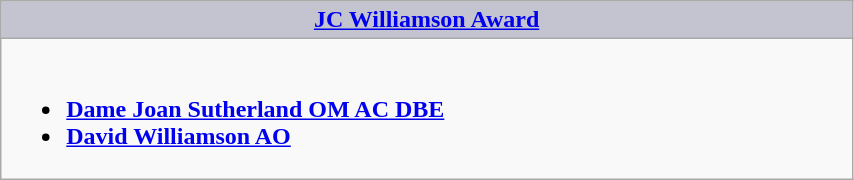<table class=wikitable width="45%" border="1" cellpadding="5" cellspacing="0" align="centre">
<tr>
<th style="background:#C4C3D0;width:50%"><a href='#'>JC Williamson Award</a></th>
</tr>
<tr>
<td valign="top"><br><ul><li><strong><a href='#'>Dame Joan Sutherland OM AC DBE</a></strong></li><li><strong><a href='#'>David Williamson AO</a></strong></li></ul></td>
</tr>
</table>
